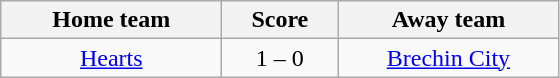<table class="wikitable" style="text-align: center">
<tr>
<th width=140>Home team</th>
<th width=70>Score</th>
<th width=140>Away team</th>
</tr>
<tr>
<td><a href='#'>Hearts</a></td>
<td>1 – 0</td>
<td><a href='#'>Brechin City</a></td>
</tr>
</table>
